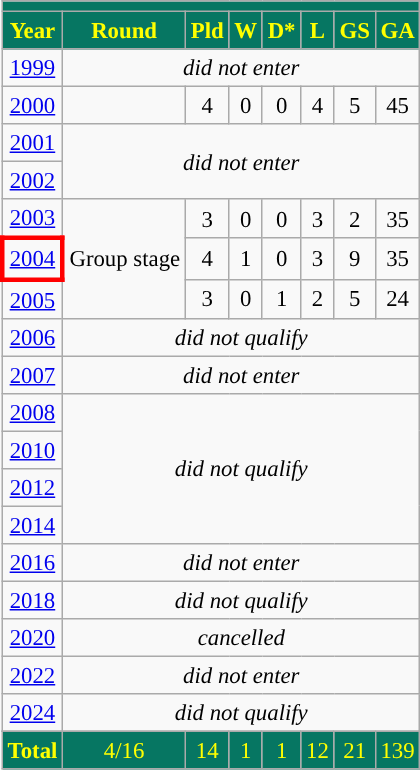<table class="wikitable" style="text-align: center;font-size:95%;">
<tr>
<th colspan=9 style="background: #067662"><a href='#'></a></th>
</tr>
<tr style="color:yellow;">
<th style="background:#067662;">Year</th>
<th style="background:#067662;">Round</th>
<th style="background:#067662;">Pld</th>
<th style="background:#067662;">W</th>
<th style="background:#067662;">D*</th>
<th style="background:#067662;">L</th>
<th style="background:#067662;">GS</th>
<th style="background:#067662;">GA</th>
</tr>
<tr>
<td> <a href='#'>1999</a></td>
<td colspan=8><em>did not enter</em></td>
</tr>
<tr>
<td> <a href='#'>2000</a></td>
<td></td>
<td>4</td>
<td>0</td>
<td>0</td>
<td>4</td>
<td>5</td>
<td>45</td>
</tr>
<tr>
<td> <a href='#'>2001</a></td>
<td colspan=8 rowspan=2><em>did not enter</em></td>
</tr>
<tr>
<td> <a href='#'>2002</a></td>
</tr>
<tr>
<td> <a href='#'>2003</a></td>
<td rowspan="3">Group stage</td>
<td>3</td>
<td>0</td>
<td>0</td>
<td>3</td>
<td>2</td>
<td>35</td>
</tr>
<tr>
<td style="border: 3px solid red"> <a href='#'>2004</a></td>
<td>4</td>
<td>1</td>
<td>0</td>
<td>3</td>
<td>9</td>
<td>35</td>
</tr>
<tr>
<td> <a href='#'>2005</a></td>
<td>3</td>
<td>0</td>
<td>1</td>
<td>2</td>
<td>5</td>
<td>24</td>
</tr>
<tr>
<td> <a href='#'>2006</a></td>
<td colspan=10><em>did not qualify</em></td>
</tr>
<tr>
<td> <a href='#'>2007</a></td>
<td colspan=10><em>did not enter</em></td>
</tr>
<tr>
<td> <a href='#'>2008</a></td>
<td colspan="10" rowspan="4"><em>did not qualify</em></td>
</tr>
<tr>
<td> <a href='#'>2010</a></td>
</tr>
<tr>
<td> <a href='#'>2012</a></td>
</tr>
<tr>
<td> <a href='#'>2014</a></td>
</tr>
<tr>
<td> <a href='#'>2016</a></td>
<td colspan=9><em>did not enter</em></td>
</tr>
<tr>
<td> <a href='#'>2018</a></td>
<td colspan=8><em>did not qualify</em></td>
</tr>
<tr>
<td> <a href='#'>2020</a></td>
<td colspan=8><em>cancelled</em></td>
</tr>
<tr>
<td> <a href='#'>2022</a></td>
<td colspan=9><em>did not enter</em></td>
</tr>
<tr>
<td> <a href='#'>2024</a></td>
<td colspan=8><em>did not qualify</em></td>
</tr>
<tr>
</tr>
<tr bgcolor="#067662" style="color:yellow;">
<td><strong>Total</strong></td>
<td>4/16</td>
<td>14</td>
<td>1</td>
<td>1</td>
<td>12</td>
<td>21</td>
<td>139</td>
</tr>
</table>
